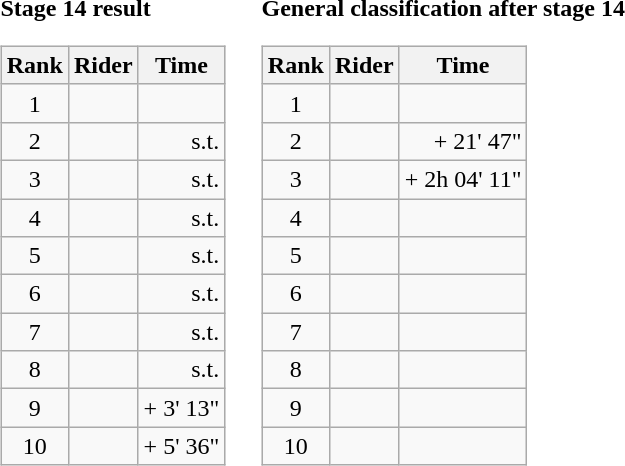<table>
<tr>
<td><strong>Stage 14 result</strong><br><table class="wikitable">
<tr>
<th scope="col">Rank</th>
<th scope="col">Rider</th>
<th scope="col">Time</th>
</tr>
<tr>
<td style="text-align:center;">1</td>
<td></td>
<td style="text-align:right;"></td>
</tr>
<tr>
<td style="text-align:center;">2</td>
<td></td>
<td style="text-align:right;">s.t.</td>
</tr>
<tr>
<td style="text-align:center;">3</td>
<td></td>
<td style="text-align:right;">s.t.</td>
</tr>
<tr>
<td style="text-align:center;">4</td>
<td></td>
<td style="text-align:right;">s.t.</td>
</tr>
<tr>
<td style="text-align:center;">5</td>
<td></td>
<td style="text-align:right;">s.t.</td>
</tr>
<tr>
<td style="text-align:center;">6</td>
<td></td>
<td style="text-align:right;">s.t.</td>
</tr>
<tr>
<td style="text-align:center;">7</td>
<td></td>
<td style="text-align:right;">s.t.</td>
</tr>
<tr>
<td style="text-align:center;">8</td>
<td></td>
<td style="text-align:right;">s.t.</td>
</tr>
<tr>
<td style="text-align:center;">9</td>
<td></td>
<td style="text-align:right;">+ 3' 13"</td>
</tr>
<tr>
<td style="text-align:center;">10</td>
<td></td>
<td style="text-align:right;">+ 5' 36"</td>
</tr>
</table>
</td>
<td></td>
<td><strong>General classification after stage 14</strong><br><table class="wikitable">
<tr>
<th scope="col">Rank</th>
<th scope="col">Rider</th>
<th scope="col">Time</th>
</tr>
<tr>
<td style="text-align:center;">1</td>
<td></td>
<td style="text-align:right;"></td>
</tr>
<tr>
<td style="text-align:center;">2</td>
<td></td>
<td style="text-align:right;">+ 21' 47"</td>
</tr>
<tr>
<td style="text-align:center;">3</td>
<td></td>
<td style="text-align:right;">+ 2h 04' 11"</td>
</tr>
<tr>
<td style="text-align:center;">4</td>
<td></td>
<td></td>
</tr>
<tr>
<td style="text-align:center;">5</td>
<td></td>
<td></td>
</tr>
<tr>
<td style="text-align:center;">6</td>
<td></td>
<td></td>
</tr>
<tr>
<td style="text-align:center;">7</td>
<td></td>
<td></td>
</tr>
<tr>
<td style="text-align:center;">8</td>
<td></td>
<td></td>
</tr>
<tr>
<td style="text-align:center;">9</td>
<td></td>
<td></td>
</tr>
<tr>
<td style="text-align:center;">10</td>
<td></td>
<td></td>
</tr>
</table>
</td>
</tr>
</table>
